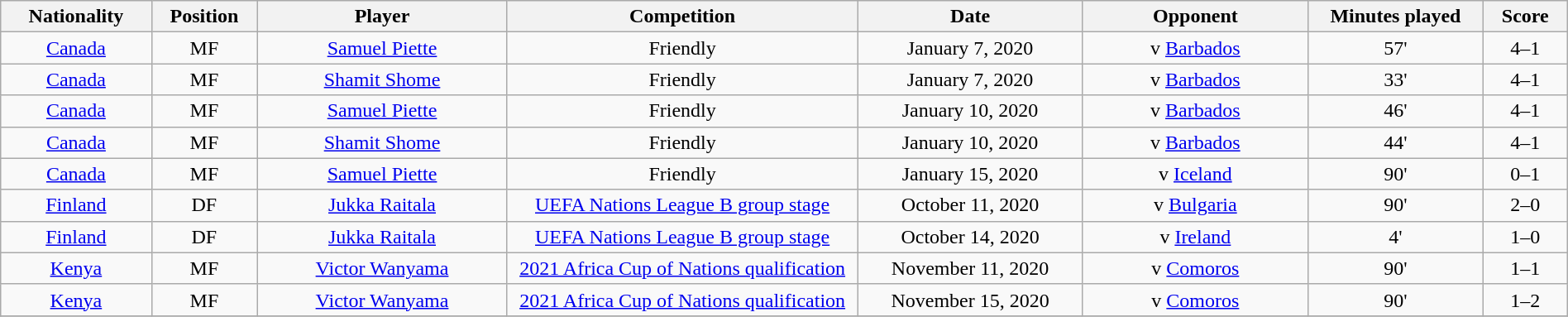<table class="wikitable" style="width:100%;">
<tr>
<th width=5%>Nationality</th>
<th width=3%>Position</th>
<th width=10%>Player</th>
<th width=14%>Competition</th>
<th width=9%>Date</th>
<th width=9%>Opponent</th>
<th width=7%>Minutes played</th>
<th width=3%>Score</th>
</tr>
<tr>
<td align=center> <a href='#'>Canada</a></td>
<td align=center>MF</td>
<td align=center><a href='#'>Samuel Piette</a></td>
<td align=center>Friendly</td>
<td align=center>January 7, 2020</td>
<td align=center>v <a href='#'>Barbados</a></td>
<td align=center>57'</td>
<td align=center>4–1</td>
</tr>
<tr>
<td align=center> <a href='#'>Canada</a></td>
<td align=center>MF</td>
<td align=center><a href='#'>Shamit Shome</a></td>
<td align=center>Friendly</td>
<td align=center>January 7, 2020</td>
<td align=center>v <a href='#'>Barbados</a></td>
<td align=center>33'</td>
<td align=center>4–1</td>
</tr>
<tr>
<td align=center> <a href='#'>Canada</a></td>
<td align=center>MF</td>
<td align=center><a href='#'>Samuel Piette</a></td>
<td align=center>Friendly</td>
<td align=center>January 10, 2020</td>
<td align=center>v <a href='#'>Barbados</a></td>
<td align=center>46'</td>
<td align=center>4–1</td>
</tr>
<tr>
<td align=center> <a href='#'>Canada</a></td>
<td align=center>MF</td>
<td align=center><a href='#'>Shamit Shome</a></td>
<td align=center>Friendly</td>
<td align=center>January 10, 2020</td>
<td align=center>v <a href='#'>Barbados</a></td>
<td align=center>44'</td>
<td align=center>4–1</td>
</tr>
<tr>
<td align=center> <a href='#'>Canada</a></td>
<td align=center>MF</td>
<td align=center><a href='#'>Samuel Piette</a></td>
<td align=center>Friendly</td>
<td align=center>January 15, 2020</td>
<td align=center>v <a href='#'>Iceland</a></td>
<td align=center>90'</td>
<td align=center>0–1</td>
</tr>
<tr>
<td align=center> <a href='#'>Finland</a></td>
<td align=center>DF</td>
<td align=center><a href='#'>Jukka Raitala</a></td>
<td align=center><a href='#'>UEFA Nations League B group stage</a></td>
<td align=center>October 11, 2020</td>
<td align=center>v <a href='#'>Bulgaria</a></td>
<td align=center>90'</td>
<td align=center>2–0</td>
</tr>
<tr>
<td align=center> <a href='#'>Finland</a></td>
<td align=center>DF</td>
<td align=center><a href='#'>Jukka Raitala</a></td>
<td align=center><a href='#'>UEFA Nations League B group stage</a></td>
<td align=center>October 14, 2020</td>
<td align=center>v <a href='#'>Ireland</a></td>
<td align=center>4'</td>
<td align=center>1–0</td>
</tr>
<tr>
<td align=center> <a href='#'>Kenya</a></td>
<td align=center>MF</td>
<td align=center><a href='#'>Victor Wanyama</a></td>
<td align=center><a href='#'>2021 Africa Cup of Nations qualification</a></td>
<td align=center>November 11, 2020</td>
<td align=center>v <a href='#'>Comoros</a></td>
<td align=center>90'</td>
<td align=center>1–1</td>
</tr>
<tr>
<td align=center> <a href='#'>Kenya</a></td>
<td align=center>MF</td>
<td align=center><a href='#'>Victor Wanyama</a></td>
<td align=center><a href='#'>2021 Africa Cup of Nations qualification</a></td>
<td align=center>November 15, 2020</td>
<td align=center>v <a href='#'>Comoros</a></td>
<td align=center>90'</td>
<td align=center>1–2</td>
</tr>
<tr>
</tr>
</table>
